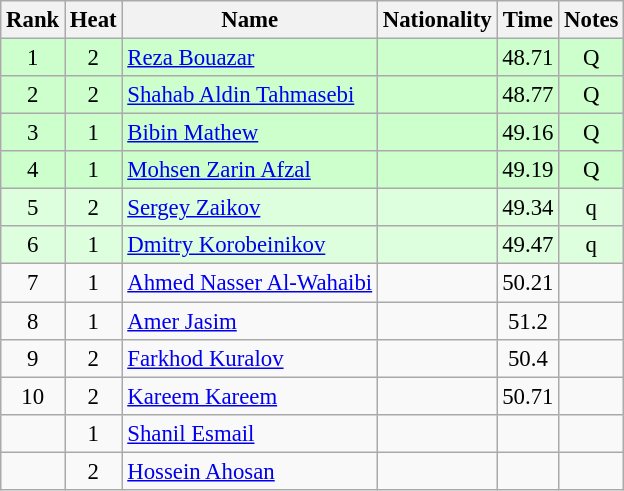<table class="wikitable sortable" style="text-align:center;font-size:95%">
<tr>
<th>Rank</th>
<th>Heat</th>
<th>Name</th>
<th>Nationality</th>
<th>Time</th>
<th>Notes</th>
</tr>
<tr bgcolor=ccffcc>
<td>1</td>
<td>2</td>
<td align=left><a href='#'>Reza Bouazar</a></td>
<td align=left></td>
<td>48.71</td>
<td>Q</td>
</tr>
<tr bgcolor=ccffcc>
<td>2</td>
<td>2</td>
<td align=left><a href='#'>Shahab Aldin Tahmasebi</a></td>
<td align=left></td>
<td>48.77</td>
<td>Q</td>
</tr>
<tr bgcolor=ccffcc>
<td>3</td>
<td>1</td>
<td align=left><a href='#'>Bibin Mathew</a></td>
<td align=left></td>
<td>49.16</td>
<td>Q</td>
</tr>
<tr bgcolor=ccffcc>
<td>4</td>
<td>1</td>
<td align=left><a href='#'>Mohsen Zarin Afzal</a></td>
<td align=left></td>
<td>49.19</td>
<td>Q</td>
</tr>
<tr bgcolor=ddffdd>
<td>5</td>
<td>2</td>
<td align=left><a href='#'>Sergey Zaikov</a></td>
<td align=left></td>
<td>49.34</td>
<td>q</td>
</tr>
<tr bgcolor=ddffdd>
<td>6</td>
<td>1</td>
<td align=left><a href='#'>Dmitry Korobeinikov</a></td>
<td align=left></td>
<td>49.47</td>
<td>q</td>
</tr>
<tr>
<td>7</td>
<td>1</td>
<td align=left><a href='#'>Ahmed Nasser Al-Wahaibi</a></td>
<td align=left></td>
<td>50.21</td>
<td></td>
</tr>
<tr>
<td>8</td>
<td>1</td>
<td align=left><a href='#'>Amer Jasim</a></td>
<td align=left></td>
<td>51.2</td>
<td></td>
</tr>
<tr>
<td>9</td>
<td>2</td>
<td align=left><a href='#'>Farkhod Kuralov</a></td>
<td align=left></td>
<td>50.4</td>
<td></td>
</tr>
<tr>
<td>10</td>
<td>2</td>
<td align=left><a href='#'>Kareem Kareem</a></td>
<td align=left></td>
<td>50.71</td>
<td></td>
</tr>
<tr>
<td></td>
<td>1</td>
<td align=left><a href='#'>Shanil Esmail</a></td>
<td align=left></td>
<td></td>
<td></td>
</tr>
<tr>
<td></td>
<td>2</td>
<td align=left><a href='#'>Hossein Ahosan</a></td>
<td align=left></td>
<td></td>
<td></td>
</tr>
</table>
